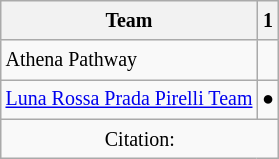<table class="wikitable" style="font-size:10pt;line-height:1.5;text-align: center;">
<tr>
<th>Team</th>
<th>1</th>
</tr>
<tr>
<td align=left> Athena Pathway</td>
<td></td>
</tr>
<tr>
<td align=left> <a href='#'>Luna Rossa Prada Pirelli Team</a></td>
<td>●</td>
</tr>
<tr>
<td colspan="3" align=center>Citation:</td>
</tr>
</table>
